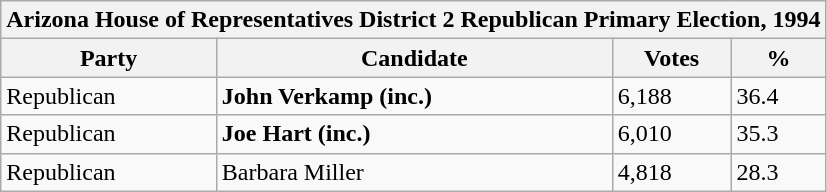<table class="wikitable">
<tr>
<th colspan="4">Arizona House of Representatives District 2 Republican Primary Election, 1994</th>
</tr>
<tr>
<th>Party</th>
<th>Candidate</th>
<th>Votes</th>
<th>%</th>
</tr>
<tr>
<td>Republican</td>
<td><strong>John Verkamp (inc.)</strong></td>
<td>6,188</td>
<td>36.4</td>
</tr>
<tr>
<td>Republican</td>
<td><strong>Joe Hart (inc.)</strong></td>
<td>6,010</td>
<td>35.3</td>
</tr>
<tr>
<td>Republican</td>
<td>Barbara Miller</td>
<td>4,818</td>
<td>28.3</td>
</tr>
</table>
